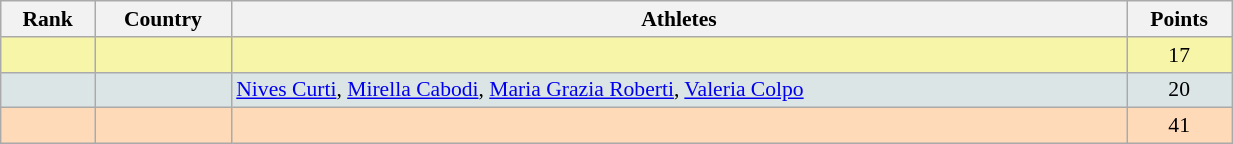<table class="wikitable" width=65% style="font-size:90%; text-align:center;">
<tr>
<th>Rank</th>
<th>Country</th>
<th>Athletes</th>
<th>Points</th>
</tr>
<tr bgcolor="#F7F6A8">
<td></td>
<td align=left></td>
<td></td>
<td>17</td>
</tr>
<tr bgcolor="#DCE5E5">
<td></td>
<td align=left></td>
<td align=left><a href='#'>Nives Curti</a>, <a href='#'>Mirella Cabodi</a>, <a href='#'>Maria Grazia Roberti</a>, <a href='#'>Valeria Colpo</a></td>
<td>20</td>
</tr>
<tr bgcolor="#FFDAB9">
<td></td>
<td align=left></td>
<td></td>
<td>41</td>
</tr>
</table>
